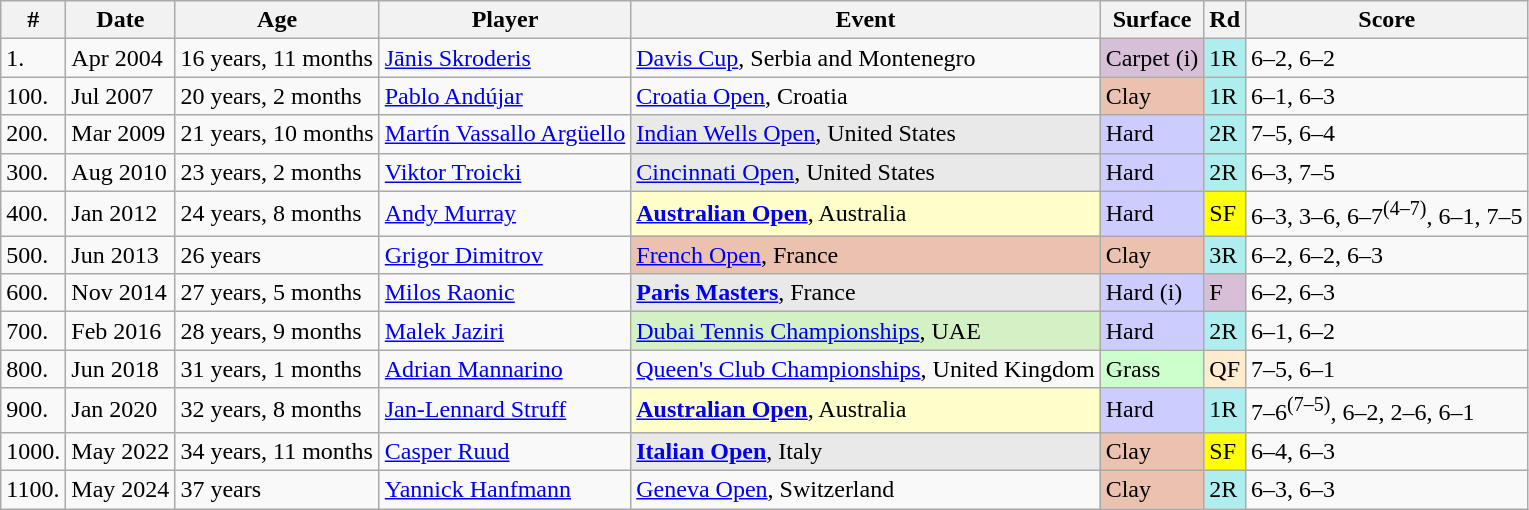<table class="wikitable sortable">
<tr>
<th>#</th>
<th>Date</th>
<th>Age</th>
<th>Player</th>
<th>Event</th>
<th>Surface</th>
<th>Rd</th>
<th class=unsortable>Score</th>
</tr>
<tr>
<td>1.</td>
<td>Apr 2004</td>
<td>16 years, 11 months</td>
<td> <a href='#'>Jānis Skroderis</a></td>
<td><a href='#'>Davis Cup</a>, Serbia and Montenegro</td>
<td bgcolor=thistle>Carpet (i)</td>
<td bgcolor=afeeee>1R</td>
<td>6–2, 6–2</td>
</tr>
<tr>
<td>100.</td>
<td>Jul 2007</td>
<td>20 years, 2 months</td>
<td> <a href='#'>Pablo Andújar</a></td>
<td><a href='#'>Croatia Open</a>, Croatia</td>
<td bgcolor=#ebc2af>Clay</td>
<td bgcolor=afeeee>1R</td>
<td>6–1, 6–3</td>
</tr>
<tr>
<td>200.</td>
<td>Mar 2009</td>
<td>21 years, 10 months</td>
<td> <a href='#'>Martín Vassallo Argüello</a></td>
<td style="background:#e9e9e9;"><a href='#'>Indian Wells Open</a>, United States</td>
<td bgcolor=CCCCFF>Hard</td>
<td bgcolor=afeeee>2R</td>
<td>7–5, 6–4</td>
</tr>
<tr>
<td>300.</td>
<td>Aug 2010</td>
<td>23 years, 2 months</td>
<td> <a href='#'>Viktor Troicki</a></td>
<td style="background:#e9e9e9;"><a href='#'>Cincinnati Open</a>, United States</td>
<td bgcolor=CCCCFF>Hard</td>
<td bgcolor=afeeee>2R</td>
<td>6–3, 7–5</td>
</tr>
<tr>
<td>400.</td>
<td>Jan 2012</td>
<td>24 years, 8 months</td>
<td> <a href='#'>Andy Murray</a></td>
<td bgcolor=#ffffcc><strong><a href='#'>Australian Open</a></strong>, Australia</td>
<td bgcolor=CCCCFF>Hard</td>
<td style="background:yellow;">SF</td>
<td>6–3, 3–6, 6–7<sup>(4–7)</sup>, 6–1, 7–5</td>
</tr>
<tr>
<td>500.</td>
<td>Jun 2013</td>
<td>26 years</td>
<td> <a href='#'>Grigor Dimitrov</a></td>
<td bgcolor=#ebc2af><a href='#'>French Open</a>, France</td>
<td bgcolor=#ebc2af>Clay</td>
<td bgcolor=afeeee>3R</td>
<td>6–2, 6–2, 6–3</td>
</tr>
<tr>
<td>600.</td>
<td>Nov 2014</td>
<td>27 years, 5 months</td>
<td> <a href='#'>Milos Raonic</a></td>
<td style="background:#e9e9e9;"><strong><a href='#'>Paris Masters</a></strong>, France</td>
<td bgcolor=CCCCFF>Hard (i)</td>
<td style="background:thistle;">F</td>
<td>6–2, 6–3</td>
</tr>
<tr>
<td>700.</td>
<td>Feb 2016</td>
<td>28 years, 9 months</td>
<td> <a href='#'>Malek Jaziri</a></td>
<td style="background:#D4F1C5;"><a href='#'>Dubai Tennis Championships</a>, UAE</td>
<td bgcolor=CCCCFF>Hard</td>
<td bgcolor=afeeee>2R</td>
<td>6–1, 6–2</td>
</tr>
<tr>
<td>800.</td>
<td>Jun 2018</td>
<td>31 years, 1 months</td>
<td> <a href='#'>Adrian Mannarino</a></td>
<td><a href='#'>Queen's Club Championships</a>, United Kingdom</td>
<td bgcolor=#ccffcc>Grass</td>
<td style="background:#ffebcd;">QF</td>
<td>7–5, 6–1</td>
</tr>
<tr>
<td>900.</td>
<td>Jan 2020</td>
<td>32 years, 8 months</td>
<td> <a href='#'>Jan-Lennard Struff</a></td>
<td bgcolor=#ffffcc><strong><a href='#'>Australian Open</a></strong>, Australia</td>
<td bgcolor=CCCCFF>Hard</td>
<td bgcolor=afeeee>1R</td>
<td>7–6<sup>(7–5)</sup>, 6–2, 2–6, 6–1</td>
</tr>
<tr>
<td>1000.</td>
<td>May 2022</td>
<td>34 years, 11 months</td>
<td> <a href='#'>Casper Ruud</a></td>
<td style="background:#e9e9e9;"><strong><a href='#'>Italian Open</a></strong>, Italy</td>
<td bgcolor=#ebc2af>Clay</td>
<td style="background:yellow;">SF</td>
<td>6–4, 6–3</td>
</tr>
<tr>
<td>1100.</td>
<td>May 2024</td>
<td>37 years</td>
<td> <a href='#'>Yannick Hanfmann</a></td>
<td><a href='#'>Geneva Open</a>, Switzerland</td>
<td bgcolor=#ebc2af>Clay</td>
<td bgcolor=#afeeee>2R</td>
<td>6–3, 6–3</td>
</tr>
</table>
